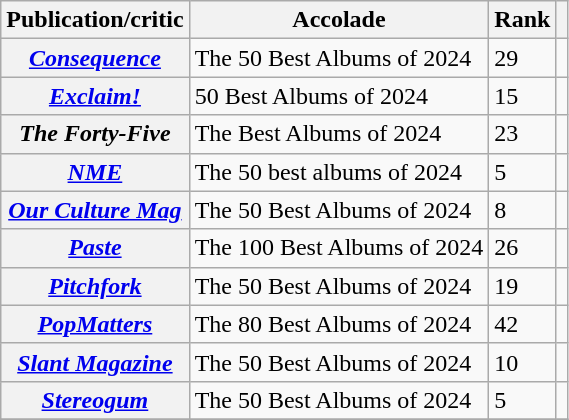<table class="wikitable sortable plainrowheaders">
<tr>
<th scope="col">Publication/critic</th>
<th scope="col">Accolade</th>
<th scope="col">Rank</th>
<th scope="col" class="unsortable"></th>
</tr>
<tr>
<th scope="row"><em><a href='#'>Consequence</a></em></th>
<td>The 50 Best Albums of 2024</td>
<td>29</td>
<td></td>
</tr>
<tr>
<th scope="row"><em><a href='#'>Exclaim!</a></em></th>
<td>50 Best Albums of 2024</td>
<td>15</td>
<td></td>
</tr>
<tr>
<th scope="row"><em>The Forty-Five</em></th>
<td>The Best Albums of 2024</td>
<td>23</td>
<td></td>
</tr>
<tr>
<th scope="row"><em><a href='#'>NME</a></em></th>
<td>The 50 best albums of 2024</td>
<td>5</td>
<td></td>
</tr>
<tr>
<th scope="row"><em><a href='#'>Our Culture Mag</a></em></th>
<td>The 50 Best Albums of 2024</td>
<td>8</td>
<td></td>
</tr>
<tr>
<th scope="row"><em><a href='#'>Paste</a></em></th>
<td>The 100 Best Albums of 2024</td>
<td>26</td>
<td></td>
</tr>
<tr>
<th scope="row"><em><a href='#'>Pitchfork</a></em></th>
<td>The 50 Best Albums of 2024</td>
<td>19</td>
<td></td>
</tr>
<tr>
<th scope="row"><em><a href='#'>PopMatters</a></em></th>
<td>The 80 Best Albums of 2024</td>
<td>42</td>
<td></td>
</tr>
<tr>
<th scope="row"><em><a href='#'>Slant Magazine</a></em></th>
<td>The 50 Best Albums of 2024</td>
<td>10</td>
<td></td>
</tr>
<tr>
<th scope="row"><em><a href='#'>Stereogum</a></em></th>
<td>The 50 Best Albums of 2024</td>
<td>5</td>
<td></td>
</tr>
<tr>
</tr>
</table>
